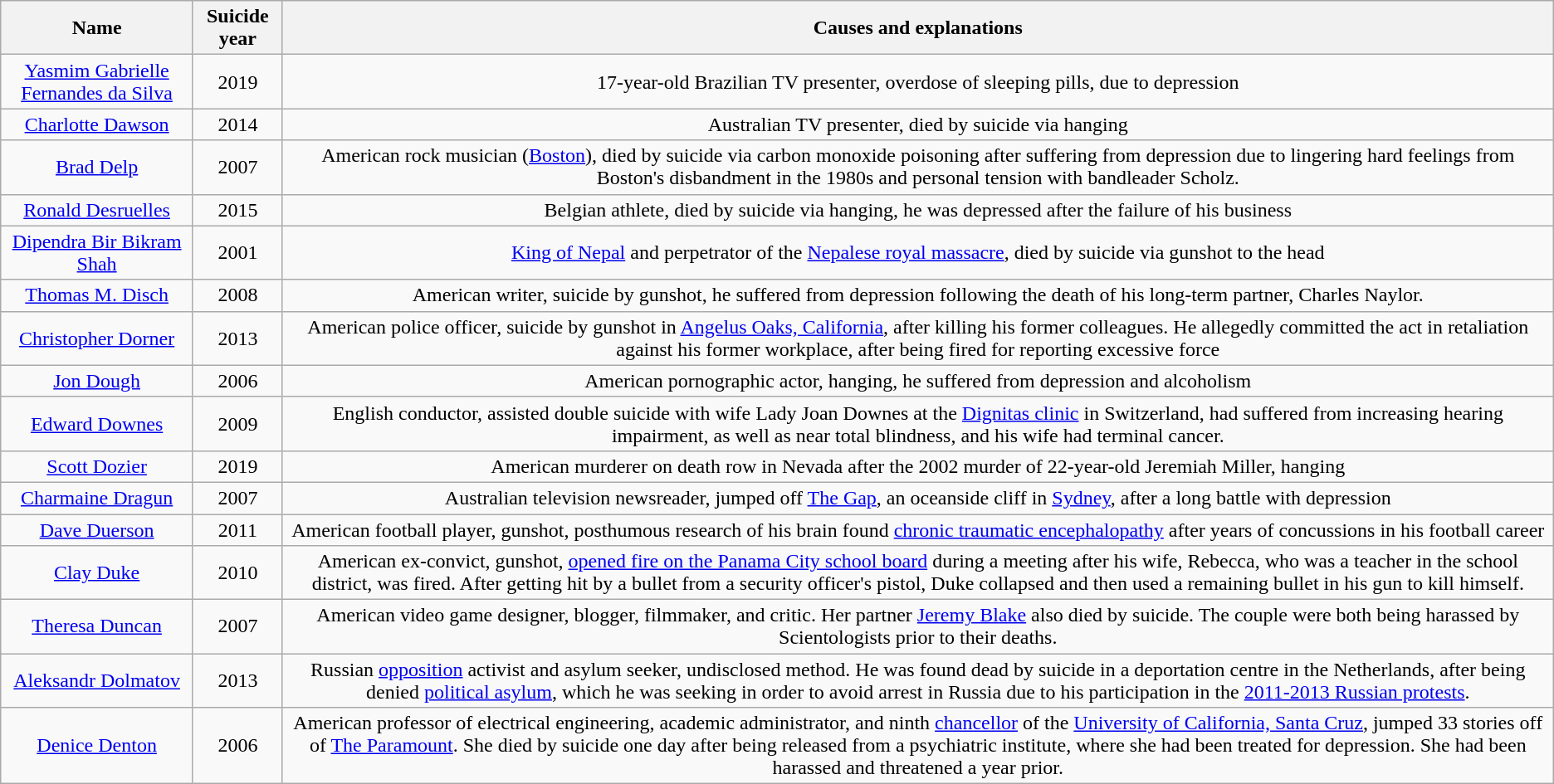<table class="wikitable sortable" style="text-align: center;">
<tr>
<th>Name</th>
<th>Suicide year</th>
<th>Causes and explanations</th>
</tr>
<tr>
<td><a href='#'>Yasmim Gabrielle Fernandes da Silva</a></td>
<td>2019</td>
<td>17-year-old Brazilian TV presenter, overdose of sleeping pills, due to depression</td>
</tr>
<tr>
<td><a href='#'>Charlotte Dawson</a></td>
<td>2014</td>
<td>Australian TV presenter, died by suicide via hanging </td>
</tr>
<tr>
<td><a href='#'>Brad Delp</a></td>
<td>2007</td>
<td>American rock musician (<a href='#'>Boston</a>), died by suicide via carbon monoxide poisoning after suffering from depression due to lingering hard feelings from Boston's disbandment in the 1980s and personal tension with bandleader Scholz.</td>
</tr>
<tr>
<td><a href='#'>Ronald Desruelles</a></td>
<td>2015</td>
<td>Belgian athlete, died by suicide via hanging, he was depressed after the failure of his business</td>
</tr>
<tr>
<td><a href='#'>Dipendra Bir Bikram Shah</a></td>
<td>2001</td>
<td><a href='#'>King of Nepal</a> and perpetrator of the <a href='#'>Nepalese royal massacre</a>, died by suicide via gunshot to the head</td>
</tr>
<tr>
<td><a href='#'>Thomas M. Disch</a></td>
<td>2008</td>
<td>American writer, suicide by gunshot, he suffered from depression following the death of his long-term partner, Charles Naylor.</td>
</tr>
<tr>
<td><a href='#'>Christopher Dorner</a></td>
<td>2013</td>
<td>American police officer, suicide by gunshot in <a href='#'>Angelus Oaks, California</a>, after killing his former colleagues. He allegedly committed the act in retaliation against his former workplace, after being fired for reporting excessive force</td>
</tr>
<tr>
<td><a href='#'>Jon Dough</a></td>
<td>2006</td>
<td>American pornographic actor, hanging, he suffered from depression and alcoholism</td>
</tr>
<tr>
<td><a href='#'>Edward Downes</a></td>
<td>2009</td>
<td>English conductor, assisted double suicide with wife Lady Joan Downes at the <a href='#'>Dignitas clinic</a> in Switzerland, had suffered from increasing hearing impairment, as well as near total blindness, and his wife had terminal cancer.</td>
</tr>
<tr>
<td><a href='#'>Scott Dozier</a></td>
<td>2019</td>
<td>American murderer on death row in Nevada after the 2002 murder of 22-year-old Jeremiah Miller, hanging</td>
</tr>
<tr>
<td><a href='#'>Charmaine Dragun</a></td>
<td>2007</td>
<td>Australian television newsreader, jumped off <a href='#'>The Gap</a>, an oceanside cliff in <a href='#'>Sydney</a>, after a long battle with depression</td>
</tr>
<tr>
<td><a href='#'>Dave Duerson</a></td>
<td>2011</td>
<td>American football player, gunshot, posthumous research of his brain found <a href='#'>chronic traumatic encephalopathy</a> after years of concussions in his football career</td>
</tr>
<tr>
<td><a href='#'>Clay Duke</a></td>
<td>2010</td>
<td>American ex-convict, gunshot, <a href='#'>opened fire on the Panama City school board</a> during a meeting after his wife, Rebecca, who was a teacher in the school district, was fired. After getting hit by a bullet from a security officer's pistol, Duke collapsed and then used a remaining bullet in his gun to kill himself.</td>
</tr>
<tr>
<td><a href='#'>Theresa Duncan</a></td>
<td>2007</td>
<td>American video game designer, blogger, filmmaker, and critic. Her partner <a href='#'>Jeremy Blake</a> also died by suicide. The couple were both being harassed by Scientologists prior to their deaths.</td>
</tr>
<tr>
<td><a href='#'>Aleksandr Dolmatov</a></td>
<td>2013</td>
<td>Russian <a href='#'>opposition</a> activist and asylum seeker, undisclosed method. He was found dead by suicide in a deportation centre in the Netherlands, after being denied <a href='#'>political asylum</a>, which he was seeking in order to avoid arrest in Russia due to his participation in the <a href='#'>2011-2013 Russian protests</a>.</td>
</tr>
<tr>
<td><a href='#'>Denice Denton</a></td>
<td>2006</td>
<td>American professor of electrical engineering, academic administrator, and ninth <a href='#'>chancellor</a> of the <a href='#'>University of California, Santa Cruz</a>, jumped 33 stories off of <a href='#'>The Paramount</a>. She died by suicide one day after being released from a psychiatric institute, where she had been treated for depression. She had been harassed and threatened a year prior.</td>
</tr>
</table>
